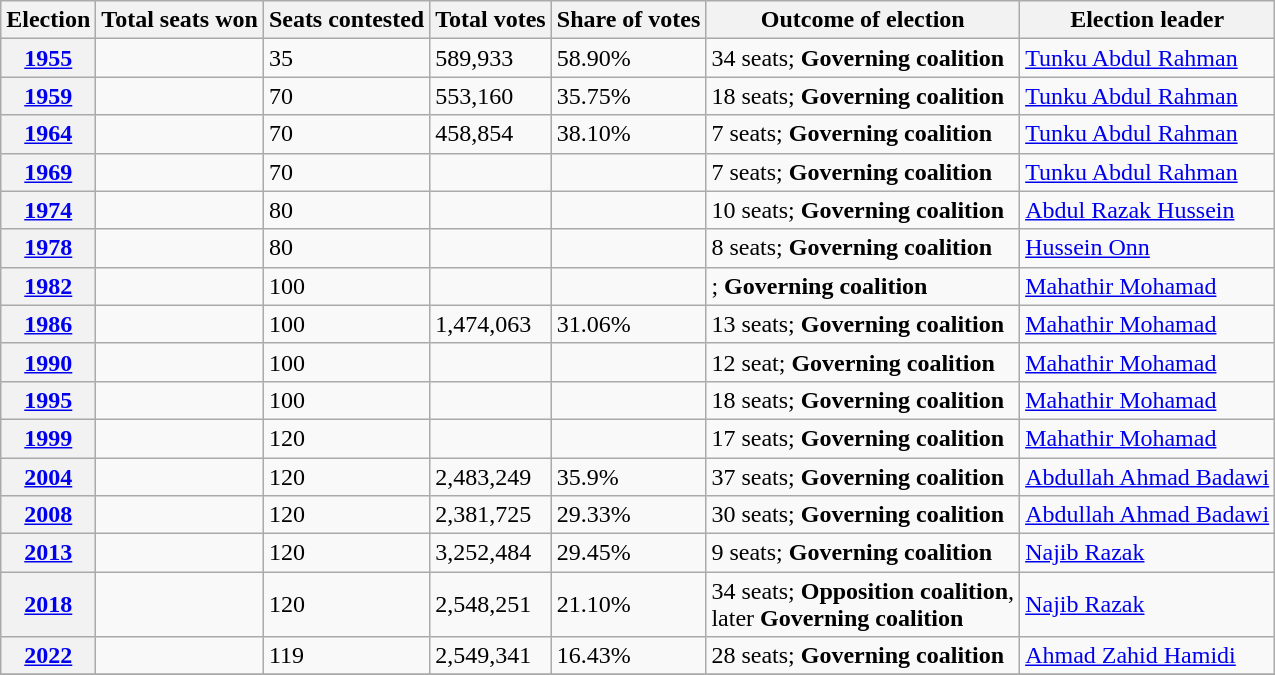<table class="wikitable">
<tr>
<th>Election</th>
<th>Total seats won</th>
<th>Seats contested</th>
<th>Total votes</th>
<th>Share of votes</th>
<th>Outcome of election</th>
<th>Election leader</th>
</tr>
<tr>
<th><a href='#'>1955</a></th>
<td></td>
<td>35</td>
<td>589,933</td>
<td>58.90%</td>
<td>34 seats; <strong>Governing coalition</strong> <br></td>
<td><a href='#'>Tunku Abdul Rahman</a></td>
</tr>
<tr>
<th><a href='#'>1959</a></th>
<td></td>
<td>70</td>
<td>553,160</td>
<td>35.75%</td>
<td>18 seats;  <strong>Governing coalition</strong> <br></td>
<td><a href='#'>Tunku Abdul Rahman</a></td>
</tr>
<tr>
<th><a href='#'>1964</a></th>
<td></td>
<td>70</td>
<td>458,854</td>
<td>38.10%</td>
<td>7 seats;  <strong>Governing coalition</strong> <br></td>
<td><a href='#'>Tunku Abdul Rahman</a></td>
</tr>
<tr>
<th><a href='#'>1969</a></th>
<td></td>
<td>70</td>
<td></td>
<td></td>
<td>7 seats;  <strong>Governing coalition</strong> <br></td>
<td><a href='#'>Tunku Abdul Rahman</a></td>
</tr>
<tr>
<th><a href='#'>1974</a></th>
<td></td>
<td>80</td>
<td></td>
<td></td>
<td>10 seats;  <strong>Governing coalition</strong> <br></td>
<td><a href='#'>Abdul Razak Hussein</a></td>
</tr>
<tr>
<th><a href='#'>1978</a></th>
<td></td>
<td>80</td>
<td></td>
<td></td>
<td>8 seats; <strong>Governing coalition</strong> <br></td>
<td><a href='#'>Hussein Onn</a></td>
</tr>
<tr>
<th><a href='#'>1982</a></th>
<td></td>
<td>100</td>
<td></td>
<td></td>
<td>;  <strong>Governing coalition</strong> <br></td>
<td><a href='#'>Mahathir Mohamad</a></td>
</tr>
<tr>
<th><a href='#'>1986</a></th>
<td></td>
<td>100</td>
<td>1,474,063</td>
<td>31.06%</td>
<td>13 seats; <strong>Governing coalition</strong> <br></td>
<td><a href='#'>Mahathir Mohamad</a></td>
</tr>
<tr>
<th><a href='#'>1990</a></th>
<td></td>
<td>100</td>
<td></td>
<td></td>
<td>12 seat; <strong>Governing coalition</strong> <br></td>
<td><a href='#'>Mahathir Mohamad</a></td>
</tr>
<tr>
<th><a href='#'>1995</a></th>
<td></td>
<td>100</td>
<td></td>
<td></td>
<td>18 seats; <strong>Governing coalition</strong> <br></td>
<td><a href='#'>Mahathir Mohamad</a></td>
</tr>
<tr>
<th><a href='#'>1999</a></th>
<td></td>
<td>120</td>
<td></td>
<td></td>
<td>17 seats; <strong>Governing coalition</strong> <br></td>
<td><a href='#'>Mahathir Mohamad</a></td>
</tr>
<tr>
<th><a href='#'>2004</a></th>
<td></td>
<td>120</td>
<td>2,483,249</td>
<td>35.9%</td>
<td>37 seats; <strong>Governing coalition</strong> <br></td>
<td><a href='#'>Abdullah Ahmad Badawi</a></td>
</tr>
<tr>
<th><a href='#'>2008</a></th>
<td></td>
<td>120</td>
<td>2,381,725</td>
<td>29.33%</td>
<td>30 seats; <strong>Governing coalition</strong> <br></td>
<td><a href='#'>Abdullah Ahmad Badawi</a></td>
</tr>
<tr>
<th><a href='#'>2013</a></th>
<td></td>
<td>120</td>
<td>3,252,484</td>
<td>29.45%</td>
<td>9 seats; <strong>Governing coalition</strong> <br></td>
<td><a href='#'>Najib Razak</a></td>
</tr>
<tr>
<th><a href='#'>2018</a></th>
<td></td>
<td>120</td>
<td>2,548,251</td>
<td>21.10%</td>
<td>34 seats; <strong>Opposition coalition</strong>, <br> later <strong>Governing coalition</strong> <br></td>
<td><a href='#'>Najib Razak</a></td>
</tr>
<tr>
<th><a href='#'>2022</a></th>
<td></td>
<td>119</td>
<td>2,549,341</td>
<td>16.43%</td>
<td>28 seats; <strong>Governing coalition</strong> <br></td>
<td><a href='#'>Ahmad Zahid Hamidi</a></td>
</tr>
<tr>
</tr>
</table>
